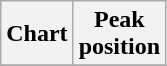<table class="wikitable sortable plainrowheaders" style="text-align:center;" border="1">
<tr>
<th scope="col">Chart</th>
<th scope="col">Peak<br>position</th>
</tr>
<tr>
</tr>
</table>
